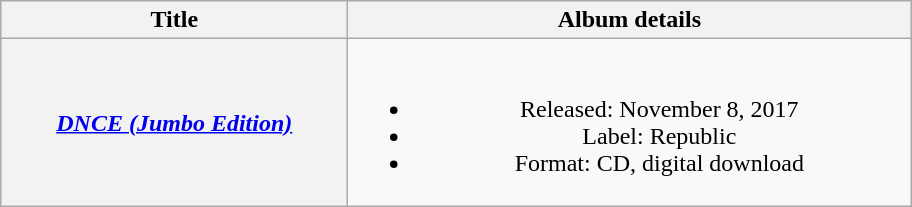<table class="wikitable plainrowheaders" style="text-align:center;" border="1">
<tr>
<th scope="col" style="width:14em;">Title</th>
<th scope="col" style="width:23em;">Album details</th>
</tr>
<tr>
<th scope="row"><em><a href='#'>DNCE (Jumbo Edition)</a></em></th>
<td><br><ul><li>Released: November 8, 2017 </li><li>Label: Republic</li><li>Format: CD, digital download</li></ul></td>
</tr>
</table>
